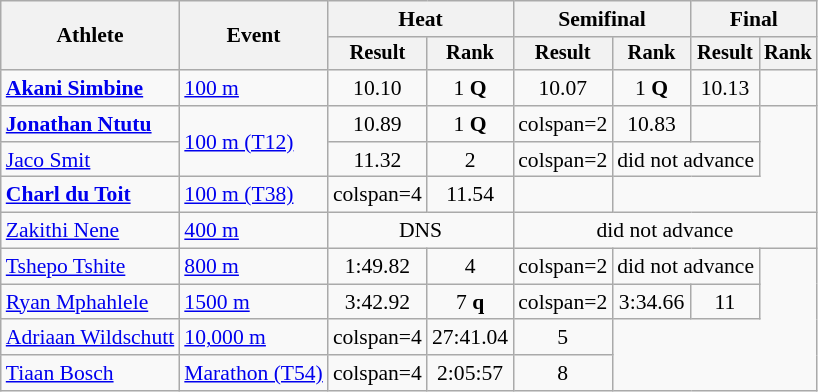<table class="wikitable" style="font-size:90%; text-align:center">
<tr>
<th rowspan=2>Athlete</th>
<th rowspan=2>Event</th>
<th colspan=2>Heat</th>
<th colspan=2>Semifinal</th>
<th colspan=2>Final</th>
</tr>
<tr style="font-size:95%">
<th>Result</th>
<th>Rank</th>
<th>Result</th>
<th>Rank</th>
<th>Result</th>
<th>Rank</th>
</tr>
<tr>
<td align=left><strong><a href='#'>Akani Simbine</a></strong></td>
<td align=left rowspan=1><a href='#'>100 m</a></td>
<td>10.10</td>
<td>1 <strong>Q</strong></td>
<td>10.07</td>
<td>1 <strong>Q</strong></td>
<td>10.13</td>
<td></td>
</tr>
<tr>
<td align=left><strong><a href='#'>Jonathan Ntutu</a></strong></td>
<td align=left rowspan=2><a href='#'>100 m (T12)</a></td>
<td>10.89</td>
<td>1 <strong>Q</strong></td>
<td>colspan=2 </td>
<td>10.83</td>
<td></td>
</tr>
<tr>
<td align=left><a href='#'>Jaco Smit</a></td>
<td>11.32</td>
<td>2</td>
<td>colspan=2 </td>
<td colspan=2>did not advance</td>
</tr>
<tr>
<td align=left><strong><a href='#'>Charl du Toit</a></strong></td>
<td align=left><a href='#'>100 m (T38)</a></td>
<td>colspan=4 </td>
<td>11.54</td>
<td></td>
</tr>
<tr>
<td align=left><a href='#'>Zakithi Nene</a></td>
<td align=left><a href='#'>400 m</a></td>
<td colspan=2>DNS</td>
<td colspan=4>did not advance</td>
</tr>
<tr>
<td align=left><a href='#'>Tshepo Tshite</a></td>
<td align=left><a href='#'>800 m</a></td>
<td>1:49.82</td>
<td>4</td>
<td>colspan=2 </td>
<td colspan=2>did not advance</td>
</tr>
<tr>
<td align=left><a href='#'>Ryan Mphahlele</a></td>
<td align=left><a href='#'>1500 m</a></td>
<td>3:42.92</td>
<td>7 <strong>q</strong></td>
<td>colspan=2 </td>
<td>3:34.66</td>
<td>11</td>
</tr>
<tr>
<td align=left><a href='#'>Adriaan Wildschutt</a></td>
<td align=left><a href='#'>10,000 m</a></td>
<td>colspan=4 </td>
<td>27:41.04</td>
<td>5</td>
</tr>
<tr>
<td align=left><a href='#'>Tiaan Bosch</a></td>
<td align=left><a href='#'>Marathon (T54)</a></td>
<td>colspan=4 </td>
<td>2:05:57</td>
<td>8</td>
</tr>
</table>
